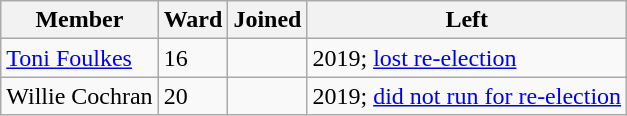<table class="wikitable sortable">
<tr>
<th>Member</th>
<th>Ward</th>
<th>Joined</th>
<th>Left</th>
</tr>
<tr>
<td><a href='#'>Toni Foulkes</a></td>
<td>16</td>
<td></td>
<td>2019; <a href='#'>lost re-election</a></td>
</tr>
<tr>
<td>Willie Cochran</td>
<td>20</td>
<td></td>
<td>2019; <a href='#'>did not run for re-election</a></td>
</tr>
</table>
